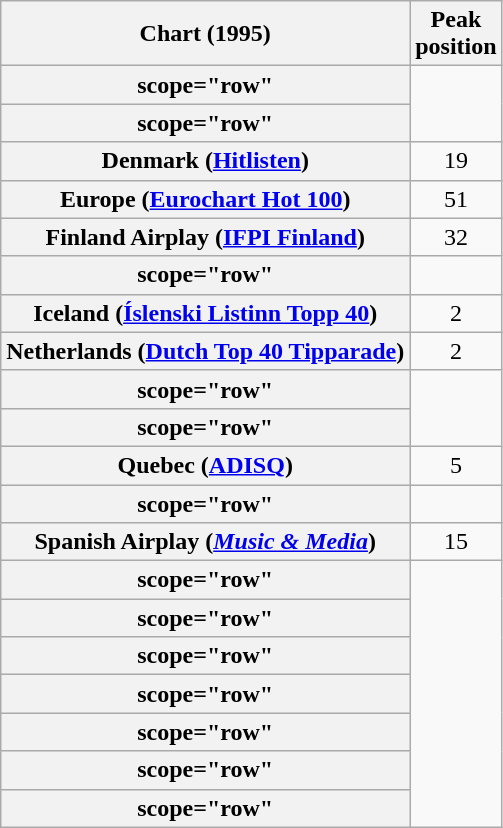<table class="wikitable sortable plainrowheaders">
<tr>
<th scope="col">Chart (1995)</th>
<th scope="col">Peak<br>position</th>
</tr>
<tr>
<th>scope="row"</th>
</tr>
<tr>
<th>scope="row"</th>
</tr>
<tr>
<th scope="row">Denmark (<a href='#'>Hitlisten</a>)</th>
<td align="center">19</td>
</tr>
<tr>
<th scope="row">Europe (<a href='#'>Eurochart Hot 100</a>)</th>
<td align="center">51</td>
</tr>
<tr>
<th scope="row">Finland Airplay (<a href='#'>IFPI Finland</a>)</th>
<td align="center">32</td>
</tr>
<tr>
<th>scope="row"</th>
</tr>
<tr>
<th scope="row">Iceland (<a href='#'>Íslenski Listinn Topp 40</a>)</th>
<td align="center">2</td>
</tr>
<tr>
<th scope="row">Netherlands (<a href='#'>Dutch Top 40 Tipparade</a>)</th>
<td align="center">2</td>
</tr>
<tr>
<th>scope="row"</th>
</tr>
<tr>
<th>scope="row"</th>
</tr>
<tr>
<th scope="row">Quebec (<a href='#'>ADISQ</a>)</th>
<td align="center">5</td>
</tr>
<tr>
<th>scope="row"</th>
</tr>
<tr>
<th scope="row">Spanish Airplay (<em><a href='#'>Music & Media</a></em>)</th>
<td align="center">15</td>
</tr>
<tr>
<th>scope="row"</th>
</tr>
<tr>
<th>scope="row"</th>
</tr>
<tr>
<th>scope="row"</th>
</tr>
<tr>
<th>scope="row"</th>
</tr>
<tr>
<th>scope="row"</th>
</tr>
<tr>
<th>scope="row"</th>
</tr>
<tr>
<th>scope="row"</th>
</tr>
</table>
